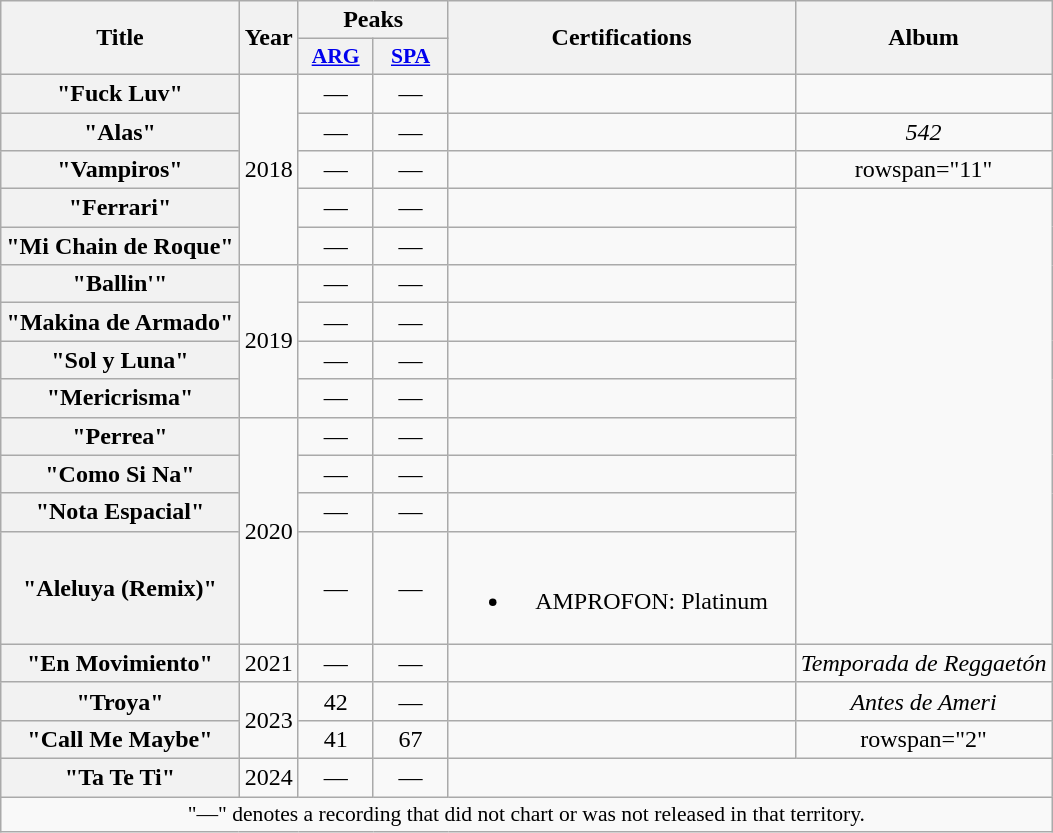<table class="wikitable plainrowheaders" style="text-align:center">
<tr>
<th scope="col" rowspan="2">Title</th>
<th scope="col" rowspan="2">Year</th>
<th scope="col" colspan="2">Peaks</th>
<th scope="col" rowspan="2" style="width:14em;">Certifications</th>
<th scope="col" rowspan="2">Album</th>
</tr>
<tr>
<th scope="col" style="width:3em;font-size:90%;"><a href='#'>ARG</a><br></th>
<th scope="col" style="width:3em;font-size:90%;"><a href='#'>SPA</a><br></th>
</tr>
<tr>
<th scope="row">"Fuck Luv"<br></th>
<td rowspan="5">2018</td>
<td>—</td>
<td>—</td>
<td></td>
<td></td>
</tr>
<tr>
<th scope="row">"Alas"<br></th>
<td>—</td>
<td>—</td>
<td></td>
<td><em>542</em></td>
</tr>
<tr>
<th scope="row">"Vampiros"<br></th>
<td>—</td>
<td>—</td>
<td></td>
<td>rowspan="11" </td>
</tr>
<tr>
<th scope="row">"Ferrari"<br></th>
<td>—</td>
<td>—</td>
<td></td>
</tr>
<tr>
<th scope="row">"Mi Chain de Roque"</th>
<td>—</td>
<td>—</td>
<td></td>
</tr>
<tr>
<th scope="row">"Ballin'"</th>
<td rowspan="4">2019</td>
<td>—</td>
<td>—</td>
<td></td>
</tr>
<tr>
<th scope="row">"Makina de Armado"<br></th>
<td>—</td>
<td>—</td>
<td></td>
</tr>
<tr>
<th scope="row">"Sol y Luna"</th>
<td>—</td>
<td>—</td>
<td></td>
</tr>
<tr>
<th scope="row">"Mericrisma"</th>
<td>—</td>
<td>—</td>
<td></td>
</tr>
<tr>
<th scope="row">"Perrea"<br></th>
<td rowspan="4">2020</td>
<td>—</td>
<td>—</td>
<td></td>
</tr>
<tr>
<th scope="row">"Como Si Na"</th>
<td>—</td>
<td>—</td>
<td></td>
</tr>
<tr>
<th scope="row">"Nota Espacial"<br></th>
<td>—</td>
<td>—</td>
<td></td>
</tr>
<tr>
<th scope="row">"Aleluya (Remix)"<br></th>
<td>—</td>
<td>—</td>
<td><br><ul><li>AMPROFON: Platinum</li></ul></td>
</tr>
<tr>
<th scope="row">"En Movimiento"</th>
<td>2021</td>
<td>—</td>
<td>—</td>
<td></td>
<td><em>Temporada de Reggaetón</em></td>
</tr>
<tr>
<th scope="row">"Troya"</th>
<td rowspan="2">2023</td>
<td>42</td>
<td>—</td>
<td></td>
<td><em>Antes de Ameri</em></td>
</tr>
<tr>
<th scope="row">"Call Me Maybe"</th>
<td>41</td>
<td>67</td>
<td></td>
<td>rowspan="2" </td>
</tr>
<tr>
<th scope="row">"Ta Te Ti"</th>
<td>2024</td>
<td>—</td>
<td>—</td>
</tr>
<tr>
<td colspan="12" style="font-size:90%">"—" denotes a recording that did not chart or was not released in that territory.</td>
</tr>
</table>
